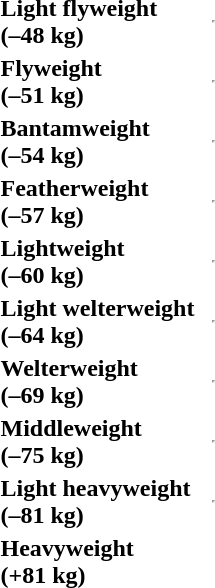<table>
<tr>
<td><strong>Light flyweight<br>(–48 kg)</strong></td>
<td></td>
<td></td>
<td><hr></td>
</tr>
<tr>
<td><strong>Flyweight<br>(–51 kg)</strong></td>
<td></td>
<td></td>
<td><hr></td>
</tr>
<tr>
<td><strong>Bantamweight<br>(–54 kg)</strong></td>
<td></td>
<td></td>
<td><hr></td>
</tr>
<tr>
<td><strong>Featherweight<br>(–57 kg)</strong></td>
<td></td>
<td></td>
<td><hr></td>
</tr>
<tr>
<td><strong>Lightweight<br>(–60 kg)</strong></td>
<td></td>
<td></td>
<td><hr></td>
</tr>
<tr>
<td><strong>Light welterweight<br>(–64 kg)</strong></td>
<td></td>
<td></td>
<td><hr></td>
</tr>
<tr>
<td><strong>Welterweight<br>(–69 kg)</strong></td>
<td></td>
<td></td>
<td><hr></td>
</tr>
<tr>
<td><strong>Middleweight<br>(–75 kg)</strong></td>
<td></td>
<td></td>
<td><hr></td>
</tr>
<tr>
<td><strong>Light heavyweight<br>(–81 kg)</strong></td>
<td></td>
<td></td>
<td><hr></td>
</tr>
<tr>
<td><strong>Heavyweight<br>(+81 kg)</strong></td>
<td></td>
<td></td>
<td></td>
</tr>
</table>
